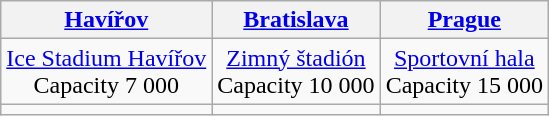<table class="wikitable" style="text-align:center">
<tr>
<th><a href='#'>Havířov</a></th>
<th><a href='#'>Bratislava</a></th>
<th><a href='#'>Prague</a></th>
</tr>
<tr>
<td><a href='#'>Ice Stadium Havířov</a><br>Capacity 7 000</td>
<td><a href='#'>Zimný štadión</a><br>Capacity 10 000</td>
<td><a href='#'>Sportovní hala</a><br>Capacity 15 000</td>
</tr>
<tr>
<td></td>
<td></td>
<td></td>
</tr>
</table>
